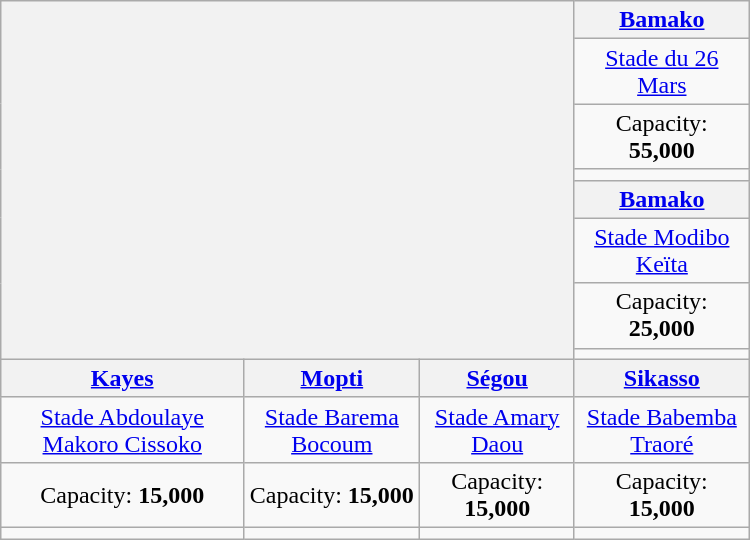<table class="wikitable" style="text-align:center" width="500px">
<tr>
<th colspan=3 rowspan=8 text-align="center"></th>
<th><a href='#'>Bamako</a></th>
</tr>
<tr>
<td><a href='#'>Stade du 26 Mars</a></td>
</tr>
<tr>
<td>Capacity: <strong>55,000</strong></td>
</tr>
<tr>
<td></td>
</tr>
<tr>
<th><a href='#'>Bamako</a></th>
</tr>
<tr>
<td><a href='#'>Stade Modibo Keïta</a></td>
</tr>
<tr>
<td>Capacity: <strong>25,000</strong></td>
</tr>
<tr>
<td></td>
</tr>
<tr>
<th><a href='#'>Kayes</a></th>
<th><a href='#'>Mopti</a></th>
<th><a href='#'>Ségou</a></th>
<th><a href='#'>Sikasso</a></th>
</tr>
<tr>
<td><a href='#'>Stade Abdoulaye Makoro Cissoko</a></td>
<td><a href='#'>Stade Barema Bocoum</a></td>
<td><a href='#'>Stade Amary Daou</a></td>
<td><a href='#'>Stade Babemba Traoré</a></td>
</tr>
<tr>
<td>Capacity: <strong>15,000</strong></td>
<td>Capacity: <strong>15,000</strong></td>
<td>Capacity: <strong>15,000</strong></td>
<td>Capacity: <strong>15,000</strong></td>
</tr>
<tr>
<td></td>
<td></td>
<td></td>
<td></td>
</tr>
</table>
